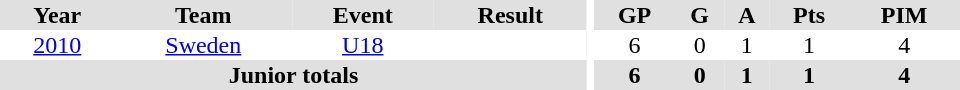<table border="0" cellpadding="1" cellspacing="0" ID="Table3" style="text-align:center; width:40em">
<tr ALIGN="center" bgcolor="#e0e0e0">
<th>Year</th>
<th>Team</th>
<th>Event</th>
<th>Result</th>
<th rowspan="99" bgcolor="#ffffff"></th>
<th>GP</th>
<th>G</th>
<th>A</th>
<th>Pts</th>
<th>PIM</th>
</tr>
<tr ALIGN="center">
<td><a href='#'>2010</a></td>
<td><a href='#'>Sweden</a></td>
<td><a href='#'>U18</a></td>
<td></td>
<td>6</td>
<td>0</td>
<td>1</td>
<td>1</td>
<td>4</td>
</tr>
<tr bgcolor="#e0e0e0">
<th colspan="4">Junior totals</th>
<th>6</th>
<th>0</th>
<th>1</th>
<th>1</th>
<th>4</th>
</tr>
</table>
